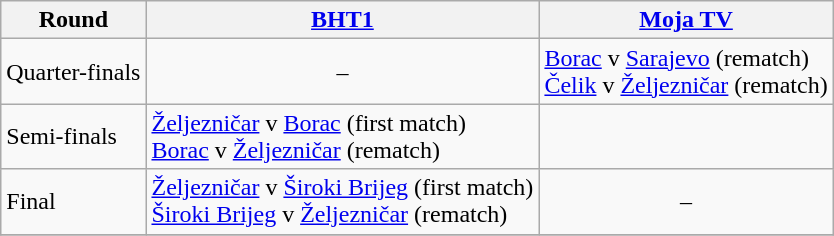<table class="wikitable">
<tr>
<th>Round</th>
<th><a href='#'>BHT1</a></th>
<th><a href='#'>Moja TV</a></th>
</tr>
<tr>
<td>Quarter-finals</td>
<td align="center">–</td>
<td><a href='#'>Borac</a> v <a href='#'>Sarajevo</a> (rematch)<br><a href='#'>Čelik</a> v <a href='#'>Željezničar</a> (rematch)</td>
</tr>
<tr>
<td>Semi-finals</td>
<td><a href='#'>Željezničar</a> v <a href='#'>Borac</a> (first match)<br> <a href='#'>Borac</a> v <a href='#'>Željezničar</a> (rematch)</td>
<td></td>
</tr>
<tr>
<td>Final</td>
<td><a href='#'>Željezničar</a> v <a href='#'>Široki Brijeg</a> (first match)<br> <a href='#'>Široki Brijeg</a> v <a href='#'>Željezničar</a> (rematch)</td>
<td align="center">–</td>
</tr>
<tr>
</tr>
</table>
